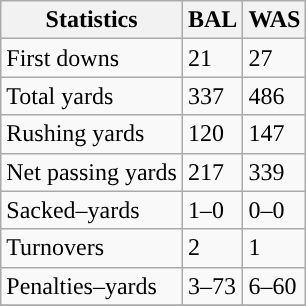<table class="wikitable" style="float: left;">
<tr>
<th>Statistics</th>
<th>BAL</th>
<th>WAS</th>
</tr>
<tr>
<td>First downs</td>
<td>21</td>
<td>27</td>
</tr>
<tr>
<td>Total yards</td>
<td>337</td>
<td>486</td>
</tr>
<tr>
<td>Rushing yards</td>
<td>120</td>
<td>147</td>
</tr>
<tr>
<td>Net passing yards</td>
<td>217</td>
<td>339</td>
</tr>
<tr>
<td>Sacked–yards</td>
<td>1–0</td>
<td>0–0</td>
</tr>
<tr>
<td>Turnovers</td>
<td>2</td>
<td>1</td>
</tr>
<tr>
<td>Penalties–yards</td>
<td>3–73</td>
<td>6–60</td>
</tr>
<tr>
</tr>
</table>
